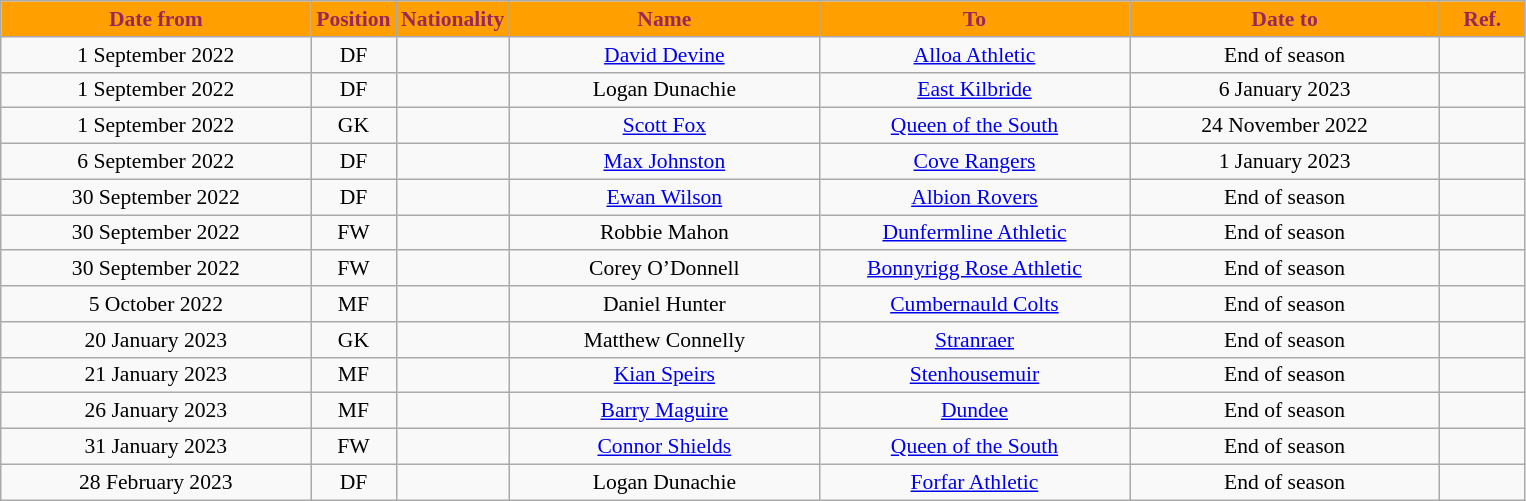<table class="wikitable"  style="text-align:center; font-size:90%; ">
<tr>
<th style="background:#ffa000; color:#98285c; width:200px;">Date from</th>
<th style="background:#ffa000; color:#98285c; width:50px;">Position</th>
<th style="background:#ffa000; color:#98285c; width:50px;">Nationality</th>
<th style="background:#ffa000; color:#98285c; width:200px;">Name</th>
<th style="background:#ffa000; color:#98285c; width:200px;">To</th>
<th style="background:#ffa000; color:#98285c; width:200px;">Date to</th>
<th style="background:#ffa000; color:#98285c; width:50px;">Ref.</th>
</tr>
<tr>
<td>1 September 2022</td>
<td>DF</td>
<td></td>
<td><a href='#'>David Devine</a></td>
<td><a href='#'>Alloa Athletic</a></td>
<td>End of season</td>
<td></td>
</tr>
<tr>
<td>1 September 2022</td>
<td>DF</td>
<td></td>
<td>Logan Dunachie</td>
<td><a href='#'>East Kilbride</a></td>
<td>6 January 2023</td>
<td></td>
</tr>
<tr>
<td>1 September 2022</td>
<td>GK</td>
<td></td>
<td><a href='#'>Scott Fox</a></td>
<td><a href='#'>Queen of the South</a></td>
<td>24 November 2022</td>
<td></td>
</tr>
<tr>
<td>6 September 2022</td>
<td>DF</td>
<td></td>
<td><a href='#'>Max Johnston</a></td>
<td><a href='#'>Cove Rangers</a></td>
<td>1 January 2023</td>
<td></td>
</tr>
<tr>
<td>30 September 2022</td>
<td>DF</td>
<td></td>
<td><a href='#'>Ewan Wilson</a></td>
<td><a href='#'>Albion Rovers</a></td>
<td>End of season</td>
<td></td>
</tr>
<tr>
<td>30 September 2022</td>
<td>FW</td>
<td></td>
<td>Robbie Mahon</td>
<td><a href='#'>Dunfermline Athletic</a></td>
<td>End of season</td>
<td></td>
</tr>
<tr>
<td>30 September 2022</td>
<td>FW</td>
<td></td>
<td>Corey O’Donnell</td>
<td><a href='#'>Bonnyrigg Rose Athletic</a></td>
<td>End of season</td>
<td></td>
</tr>
<tr>
<td>5 October 2022</td>
<td>MF</td>
<td></td>
<td>Daniel Hunter</td>
<td><a href='#'>Cumbernauld Colts</a></td>
<td>End of season</td>
<td></td>
</tr>
<tr>
<td>20 January 2023</td>
<td>GK</td>
<td></td>
<td>Matthew Connelly</td>
<td><a href='#'>Stranraer</a></td>
<td>End of season</td>
<td></td>
</tr>
<tr>
<td>21 January 2023</td>
<td>MF</td>
<td></td>
<td><a href='#'>Kian Speirs</a></td>
<td><a href='#'>Stenhousemuir</a></td>
<td>End of season</td>
<td></td>
</tr>
<tr>
<td>26 January 2023</td>
<td>MF</td>
<td></td>
<td><a href='#'>Barry Maguire</a></td>
<td><a href='#'>Dundee</a></td>
<td>End of season</td>
<td></td>
</tr>
<tr>
<td>31 January 2023</td>
<td>FW</td>
<td></td>
<td><a href='#'>Connor Shields</a></td>
<td><a href='#'>Queen of the South</a></td>
<td>End of season</td>
<td></td>
</tr>
<tr>
<td>28 February 2023</td>
<td>DF</td>
<td></td>
<td>Logan Dunachie</td>
<td><a href='#'>Forfar Athletic</a></td>
<td>End of season</td>
<td></td>
</tr>
</table>
